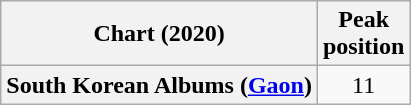<table class="wikitable plainrowheaders" style="text-align:center">
<tr>
<th scope="col">Chart (2020)</th>
<th scope="col">Peak<br>position</th>
</tr>
<tr>
<th scope="row">South Korean Albums (<a href='#'>Gaon</a>)</th>
<td>11</td>
</tr>
</table>
